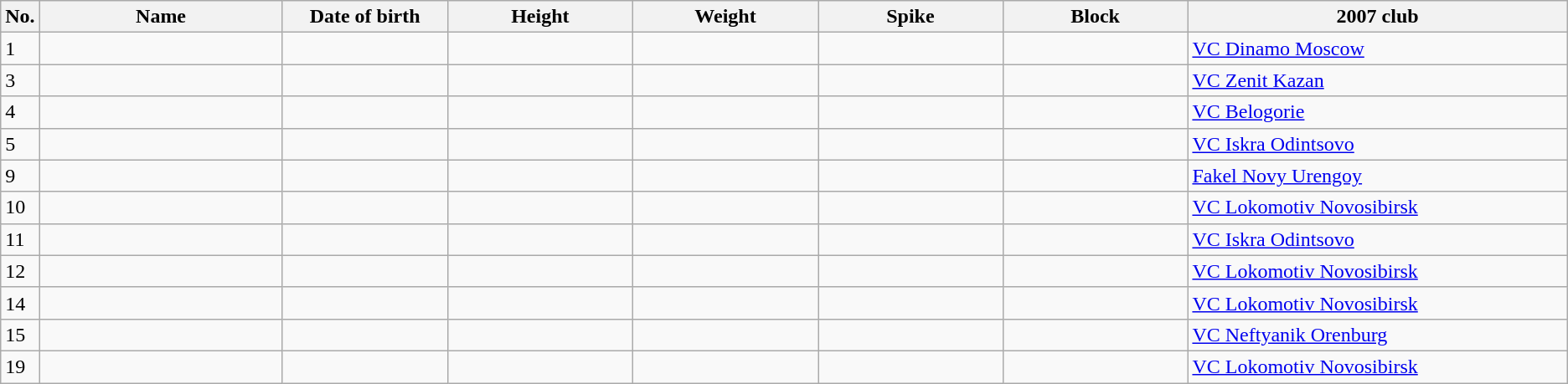<table class="wikitable sortable" style=font-size:100%; text-align:center;>
<tr>
<th>No.</th>
<th style=width:12em>Name</th>
<th style=width:8em>Date of birth</th>
<th style=width:9em>Height</th>
<th style=width:9em>Weight</th>
<th style=width:9em>Spike</th>
<th style=width:9em>Block</th>
<th style=width:19em>2007 club</th>
</tr>
<tr>
<td>1</td>
<td align=left></td>
<td align=right></td>
<td></td>
<td></td>
<td></td>
<td></td>
<td align=left><a href='#'>VC Dinamo Moscow</a></td>
</tr>
<tr>
<td>3</td>
<td align=left></td>
<td align=right></td>
<td></td>
<td></td>
<td></td>
<td></td>
<td align=left><a href='#'>VC Zenit Kazan</a></td>
</tr>
<tr>
<td>4</td>
<td align=left></td>
<td align=right></td>
<td></td>
<td></td>
<td></td>
<td></td>
<td align=left><a href='#'>VC Belogorie</a></td>
</tr>
<tr>
<td>5</td>
<td align=left></td>
<td align=right></td>
<td></td>
<td></td>
<td></td>
<td></td>
<td align=left><a href='#'>VC Iskra Odintsovo</a></td>
</tr>
<tr>
<td>9</td>
<td align=left></td>
<td align=right></td>
<td></td>
<td></td>
<td></td>
<td></td>
<td align=left><a href='#'>Fakel Novy Urengoy</a></td>
</tr>
<tr>
<td>10</td>
<td align=left></td>
<td align=right></td>
<td></td>
<td></td>
<td></td>
<td></td>
<td align=left><a href='#'>VC Lokomotiv Novosibirsk</a></td>
</tr>
<tr>
<td>11</td>
<td align=left></td>
<td align=right></td>
<td></td>
<td></td>
<td></td>
<td></td>
<td align=left><a href='#'>VC Iskra Odintsovo</a></td>
</tr>
<tr>
<td>12</td>
<td align=left></td>
<td align=right></td>
<td></td>
<td></td>
<td></td>
<td></td>
<td align=left><a href='#'>VC Lokomotiv Novosibirsk</a></td>
</tr>
<tr>
<td>14</td>
<td align=left></td>
<td align=right></td>
<td></td>
<td></td>
<td></td>
<td></td>
<td align=left><a href='#'>VC Lokomotiv Novosibirsk</a></td>
</tr>
<tr>
<td>15</td>
<td align=left></td>
<td align=right></td>
<td></td>
<td></td>
<td></td>
<td></td>
<td align=left><a href='#'>VC Neftyanik Orenburg</a></td>
</tr>
<tr>
<td>19</td>
<td align=left></td>
<td align=right></td>
<td></td>
<td></td>
<td></td>
<td></td>
<td align=left><a href='#'>VC Lokomotiv Novosibirsk</a></td>
</tr>
</table>
